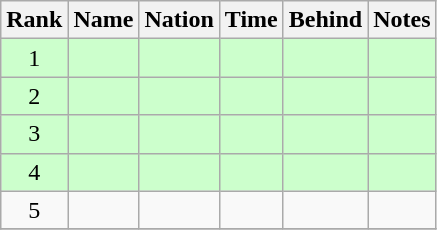<table class="wikitable sortable" style="text-align:center">
<tr>
<th>Rank</th>
<th>Name</th>
<th>Nation</th>
<th>Time</th>
<th>Behind</th>
<th>Notes</th>
</tr>
<tr bgcolor=ccffcc>
<td>1</td>
<td align=left></td>
<td align=left></td>
<td></td>
<td></td>
<td></td>
</tr>
<tr bgcolor=ccffcc>
<td>2</td>
<td align=left></td>
<td align=left></td>
<td></td>
<td></td>
<td></td>
</tr>
<tr bgcolor=ccffcc>
<td>3</td>
<td align=left></td>
<td align=left></td>
<td></td>
<td></td>
<td></td>
</tr>
<tr bgcolor=ccffcc>
<td>4</td>
<td align=left></td>
<td align=left></td>
<td></td>
<td></td>
<td></td>
</tr>
<tr>
<td>5</td>
<td align=left></td>
<td align=left></td>
<td></td>
<td></td>
<td></td>
</tr>
<tr>
</tr>
</table>
